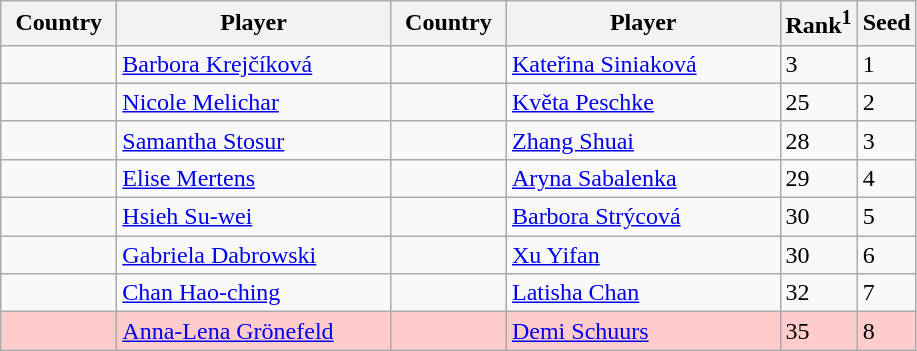<table class="sortable wikitable">
<tr>
<th width="70">Country</th>
<th width="175">Player</th>
<th width="70">Country</th>
<th width="175">Player</th>
<th>Rank<sup>1</sup></th>
<th>Seed</th>
</tr>
<tr>
<td></td>
<td><a href='#'>Barbora Krejčíková</a></td>
<td></td>
<td><a href='#'>Kateřina Siniaková</a></td>
<td>3</td>
<td>1</td>
</tr>
<tr>
<td></td>
<td><a href='#'>Nicole Melichar</a></td>
<td></td>
<td><a href='#'>Květa Peschke</a></td>
<td>25</td>
<td>2</td>
</tr>
<tr>
<td></td>
<td><a href='#'>Samantha Stosur</a></td>
<td></td>
<td><a href='#'>Zhang Shuai</a></td>
<td>28</td>
<td>3</td>
</tr>
<tr>
<td></td>
<td><a href='#'>Elise Mertens</a></td>
<td></td>
<td><a href='#'>Aryna Sabalenka</a></td>
<td>29</td>
<td>4</td>
</tr>
<tr>
<td></td>
<td><a href='#'>Hsieh Su-wei</a></td>
<td></td>
<td><a href='#'>Barbora Strýcová</a></td>
<td>30</td>
<td>5</td>
</tr>
<tr>
<td></td>
<td><a href='#'>Gabriela Dabrowski</a></td>
<td></td>
<td><a href='#'>Xu Yifan</a></td>
<td>30</td>
<td>6</td>
</tr>
<tr>
<td></td>
<td><a href='#'>Chan Hao-ching</a></td>
<td></td>
<td><a href='#'>Latisha Chan</a></td>
<td>32</td>
<td>7</td>
</tr>
<tr style="background:#fcc;">
<td></td>
<td><a href='#'>Anna-Lena Grönefeld</a></td>
<td></td>
<td><a href='#'>Demi Schuurs</a></td>
<td>35</td>
<td>8</td>
</tr>
</table>
